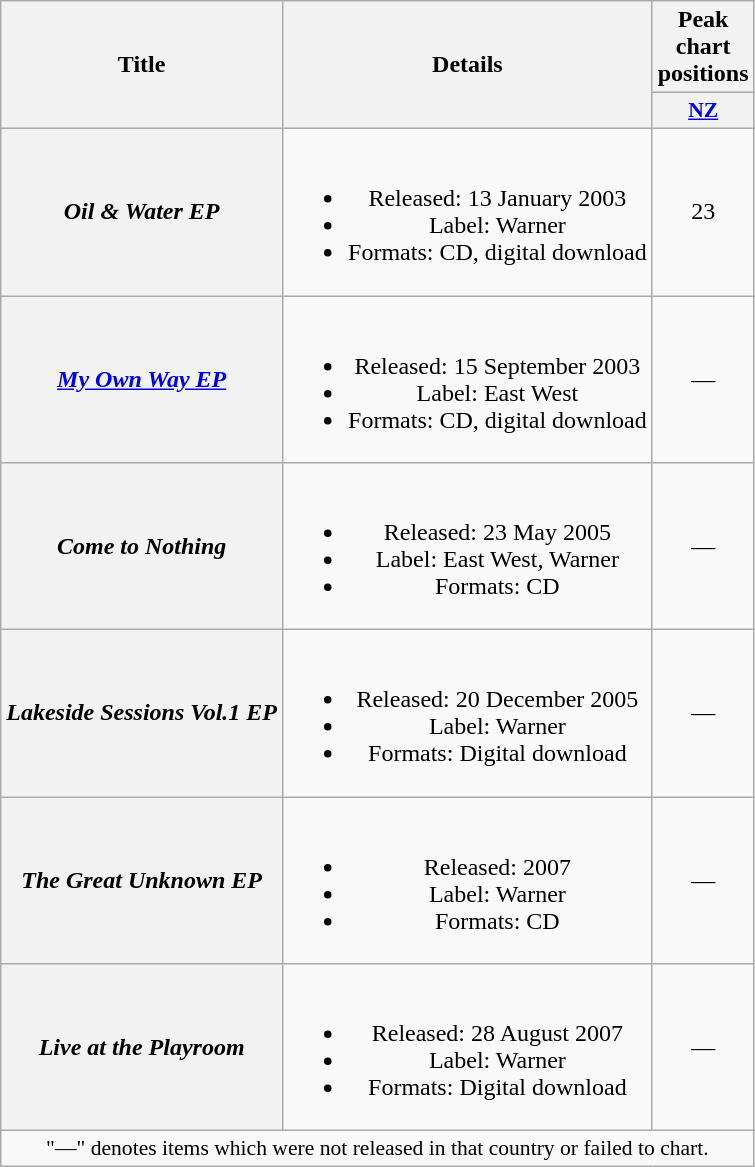<table class="wikitable plainrowheaders" style="text-align:center;">
<tr>
<th scope="col" rowspan="2">Title</th>
<th scope="col" rowspan="2">Details</th>
<th scope="col" colspan="1">Peak chart positions</th>
</tr>
<tr>
<th scope="col" style="width:3em;font-size:90%;"><a href='#'>NZ</a><br></th>
</tr>
<tr>
<th scope="row"><em>Oil & Water EP</em></th>
<td><br><ul><li>Released: 13 January 2003 </li><li>Label: Warner</li><li>Formats: CD, digital download</li></ul></td>
<td>23</td>
</tr>
<tr>
<th scope="row"><em><a href='#'>My Own Way EP</a></em></th>
<td><br><ul><li>Released: 15 September 2003 </li><li>Label: East West</li><li>Formats: CD, digital download</li></ul></td>
<td>—</td>
</tr>
<tr>
<th scope="row"><em>Come to Nothing</em></th>
<td><br><ul><li>Released: 23 May 2005 </li><li>Label: East West, Warner</li><li>Formats: CD</li></ul></td>
<td>—</td>
</tr>
<tr>
<th scope="row"><em>Lakeside Sessions Vol.1 EP</em></th>
<td><br><ul><li>Released: 20 December 2005</li><li>Label: Warner</li><li>Formats: Digital download</li></ul></td>
<td>—</td>
</tr>
<tr>
<th scope="row"><em>The Great Unknown EP</em></th>
<td><br><ul><li>Released: 2007</li><li>Label: Warner</li><li>Formats: CD</li></ul></td>
<td>—</td>
</tr>
<tr>
<th scope="row"><em>Live at the Playroom</em></th>
<td><br><ul><li>Released: 28 August 2007 </li><li>Label: Warner</li><li>Formats: Digital download</li></ul></td>
<td>—</td>
</tr>
<tr>
<td colspan="3" style="font-size:90%;">"—" denotes items which were not released in that country or failed to chart.</td>
</tr>
</table>
